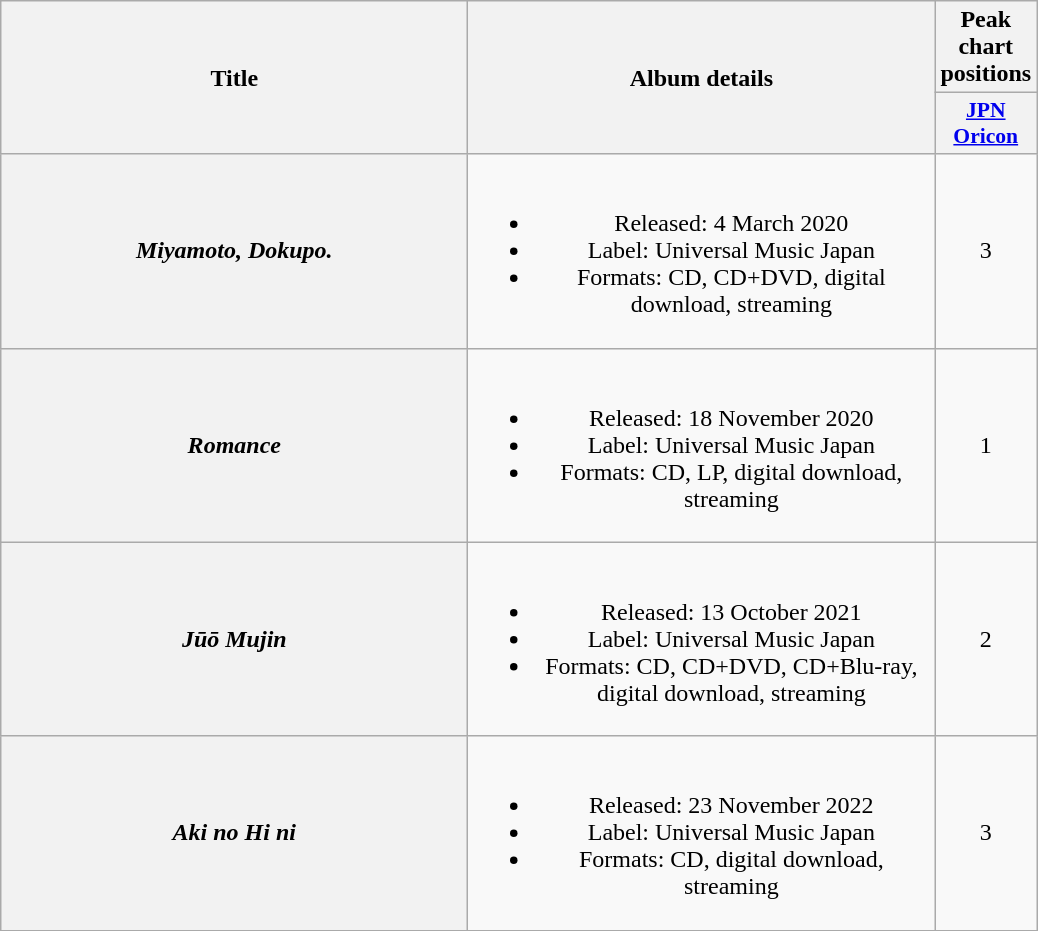<table class="wikitable plainrowheaders" style="text-align:center;">
<tr>
<th scope="col" rowspan="2" style="width:19em;">Title</th>
<th scope="col" rowspan="2" style="width:19em;">Album details</th>
<th scope="col">Peak<br>chart<br>positions</th>
</tr>
<tr>
<th scope="col" style="width:2.9em;font-size:90%;"><a href='#'>JPN<br>Oricon</a><br></th>
</tr>
<tr>
<th scope="row"><em>Miyamoto, Dokupo.</em></th>
<td><br><ul><li>Released: 4 March 2020</li><li>Label: Universal Music Japan</li><li>Formats: CD, CD+DVD, digital download, streaming</li></ul></td>
<td>3</td>
</tr>
<tr>
<th scope="row"><em>Romance</em></th>
<td><br><ul><li>Released: 18 November 2020</li><li>Label: Universal Music Japan</li><li>Formats: CD, LP, digital download, streaming</li></ul></td>
<td>1</td>
</tr>
<tr>
<th scope="row"><em>Jūō Mujin</em></th>
<td><br><ul><li>Released: 13 October 2021</li><li>Label: Universal Music Japan</li><li>Formats: CD, CD+DVD, CD+Blu-ray, digital download, streaming</li></ul></td>
<td>2</td>
</tr>
<tr>
<th scope="row"><em>Aki no Hi ni</em></th>
<td><br><ul><li>Released: 23 November 2022</li><li>Label: Universal Music Japan</li><li>Formats: CD, digital download, streaming</li></ul></td>
<td>3</td>
</tr>
<tr>
</tr>
</table>
